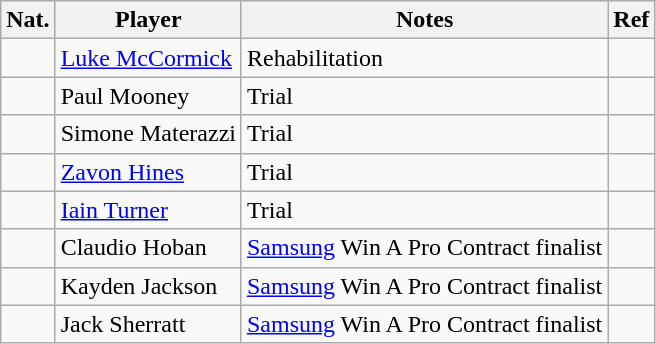<table class="wikitable">
<tr>
<th>Nat.</th>
<th>Player</th>
<th>Notes</th>
<th>Ref</th>
</tr>
<tr>
<td></td>
<td><a href='#'>Luke McCormick</a></td>
<td>Rehabilitation</td>
<td></td>
</tr>
<tr>
<td></td>
<td>Paul Mooney</td>
<td>Trial</td>
<td></td>
</tr>
<tr>
<td></td>
<td>Simone Materazzi</td>
<td>Trial</td>
<td></td>
</tr>
<tr>
<td></td>
<td><a href='#'>Zavon Hines</a></td>
<td>Trial</td>
<td></td>
</tr>
<tr>
<td></td>
<td><a href='#'>Iain Turner</a></td>
<td>Trial</td>
<td></td>
</tr>
<tr>
<td></td>
<td>Claudio Hoban</td>
<td><a href='#'>Samsung</a> Win A Pro Contract finalist</td>
<td></td>
</tr>
<tr>
<td></td>
<td>Kayden Jackson</td>
<td><a href='#'>Samsung</a> Win A Pro Contract finalist</td>
<td></td>
</tr>
<tr>
<td></td>
<td>Jack Sherratt</td>
<td><a href='#'>Samsung</a> Win A Pro Contract finalist</td>
<td></td>
</tr>
</table>
